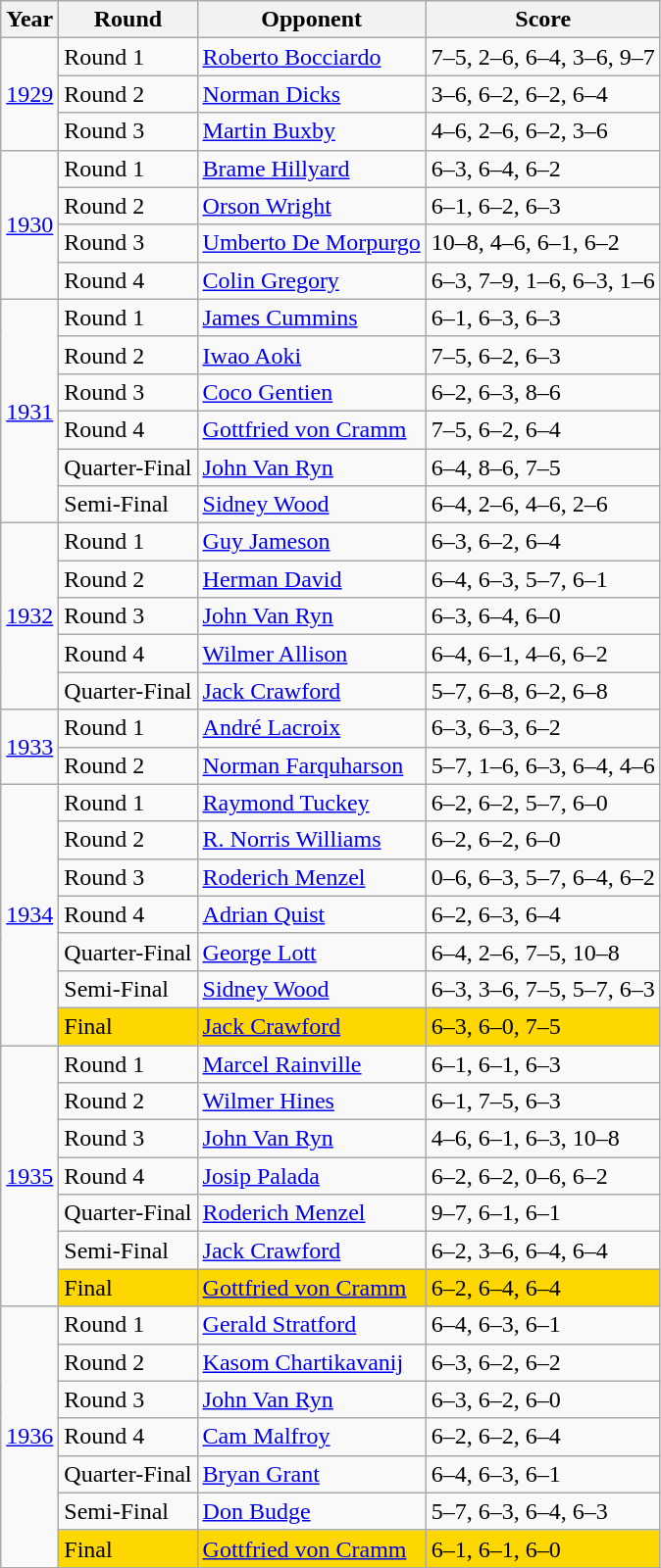<table class="wikitable" border="1">
<tr>
<th>Year</th>
<th>Round</th>
<th>Opponent</th>
<th>Score</th>
</tr>
<tr>
<td rowspan=3><a href='#'>1929</a></td>
<td>Round 1</td>
<td> <a href='#'>Roberto Bocciardo</a></td>
<td>7–5, 2–6, 6–4, 3–6, 9–7</td>
</tr>
<tr>
<td>Round 2</td>
<td> <a href='#'>Norman Dicks</a></td>
<td>3–6, 6–2, 6–2, 6–4</td>
</tr>
<tr>
<td>Round 3</td>
<td> <a href='#'>Martin Buxby</a></td>
<td>4–6, 2–6, 6–2, 3–6</td>
</tr>
<tr>
<td rowspan=4><a href='#'>1930</a></td>
<td>Round 1</td>
<td> <a href='#'>Brame Hillyard</a></td>
<td>6–3, 6–4, 6–2</td>
</tr>
<tr>
<td>Round 2</td>
<td> <a href='#'>Orson Wright</a></td>
<td>6–1, 6–2, 6–3</td>
</tr>
<tr>
<td>Round 3</td>
<td> <a href='#'>Umberto De Morpurgo</a></td>
<td>10–8, 4–6, 6–1, 6–2</td>
</tr>
<tr>
<td>Round 4</td>
<td> <a href='#'>Colin Gregory</a></td>
<td>6–3, 7–9, 1–6, 6–3, 1–6</td>
</tr>
<tr>
<td rowspan=6><a href='#'>1931</a></td>
<td>Round 1</td>
<td> <a href='#'>James Cummins</a></td>
<td>6–1, 6–3, 6–3</td>
</tr>
<tr>
<td>Round 2</td>
<td> <a href='#'>Iwao Aoki</a></td>
<td>7–5, 6–2, 6–3</td>
</tr>
<tr>
<td>Round 3</td>
<td> <a href='#'>Coco Gentien</a></td>
<td>6–2, 6–3, 8–6</td>
</tr>
<tr>
<td>Round 4</td>
<td> <a href='#'>Gottfried von Cramm</a></td>
<td>7–5, 6–2, 6–4</td>
</tr>
<tr>
<td>Quarter-Final</td>
<td> <a href='#'>John Van Ryn</a></td>
<td>6–4, 8–6, 7–5</td>
</tr>
<tr>
<td>Semi-Final</td>
<td> <a href='#'>Sidney Wood</a></td>
<td>6–4, 2–6, 4–6, 2–6</td>
</tr>
<tr>
<td rowspan=5><a href='#'>1932</a></td>
<td>Round 1</td>
<td> <a href='#'>Guy Jameson</a></td>
<td>6–3, 6–2, 6–4</td>
</tr>
<tr>
<td>Round 2</td>
<td> <a href='#'>Herman David</a></td>
<td>6–4, 6–3, 5–7, 6–1</td>
</tr>
<tr>
<td>Round 3</td>
<td> <a href='#'>John Van Ryn</a></td>
<td>6–3, 6–4, 6–0</td>
</tr>
<tr>
<td>Round 4</td>
<td> <a href='#'>Wilmer Allison</a></td>
<td>6–4, 6–1, 4–6, 6–2</td>
</tr>
<tr>
<td>Quarter-Final</td>
<td> <a href='#'>Jack Crawford</a></td>
<td>5–7, 6–8, 6–2, 6–8</td>
</tr>
<tr>
<td rowspan=2><a href='#'>1933</a></td>
<td>Round 1</td>
<td> <a href='#'>André Lacroix</a></td>
<td>6–3, 6–3, 6–2</td>
</tr>
<tr>
<td>Round 2</td>
<td> <a href='#'>Norman Farquharson</a></td>
<td>5–7, 1–6, 6–3, 6–4, 4–6</td>
</tr>
<tr>
<td rowspan=7><a href='#'>1934</a></td>
<td>Round 1</td>
<td> <a href='#'>Raymond Tuckey</a></td>
<td>6–2, 6–2, 5–7, 6–0</td>
</tr>
<tr>
<td>Round 2</td>
<td> <a href='#'>R. Norris Williams</a></td>
<td>6–2, 6–2, 6–0</td>
</tr>
<tr>
<td>Round 3</td>
<td> <a href='#'>Roderich Menzel</a></td>
<td>0–6, 6–3, 5–7, 6–4, 6–2</td>
</tr>
<tr>
<td>Round 4</td>
<td> <a href='#'>Adrian Quist</a></td>
<td>6–2, 6–3, 6–4</td>
</tr>
<tr>
<td>Quarter-Final</td>
<td> <a href='#'>George Lott</a></td>
<td>6–4, 2–6, 7–5, 10–8</td>
</tr>
<tr>
<td>Semi-Final</td>
<td> <a href='#'>Sidney Wood</a></td>
<td>6–3, 3–6, 7–5, 5–7, 6–3</td>
</tr>
<tr>
<td bgcolor=Gold>Final</td>
<td bgcolor=Gold> <a href='#'>Jack Crawford</a></td>
<td bgcolor=Gold>6–3, 6–0, 7–5</td>
</tr>
<tr>
<td rowspan=7><a href='#'>1935</a></td>
<td>Round 1</td>
<td> <a href='#'>Marcel Rainville</a></td>
<td>6–1, 6–1, 6–3</td>
</tr>
<tr>
<td>Round 2</td>
<td> <a href='#'>Wilmer Hines</a></td>
<td>6–1, 7–5, 6–3</td>
</tr>
<tr>
<td>Round 3</td>
<td> <a href='#'>John Van Ryn</a></td>
<td>4–6, 6–1, 6–3, 10–8</td>
</tr>
<tr>
<td>Round 4</td>
<td> <a href='#'>Josip Palada</a></td>
<td>6–2, 6–2, 0–6, 6–2</td>
</tr>
<tr>
<td>Quarter-Final</td>
<td> <a href='#'>Roderich Menzel</a></td>
<td>9–7, 6–1, 6–1</td>
</tr>
<tr>
<td>Semi-Final</td>
<td> <a href='#'>Jack Crawford</a></td>
<td>6–2, 3–6, 6–4, 6–4</td>
</tr>
<tr>
<td bgcolor=Gold>Final</td>
<td bgcolor=Gold> <a href='#'>Gottfried von Cramm</a></td>
<td bgcolor=Gold>6–2, 6–4, 6–4</td>
</tr>
<tr>
<td rowspan=7><a href='#'>1936</a></td>
<td>Round 1</td>
<td> <a href='#'>Gerald Stratford</a></td>
<td>6–4, 6–3, 6–1</td>
</tr>
<tr>
<td>Round 2</td>
<td> <a href='#'>Kasom Chartikavanij</a></td>
<td>6–3, 6–2, 6–2</td>
</tr>
<tr>
<td>Round 3</td>
<td> <a href='#'>John Van Ryn</a></td>
<td>6–3, 6–2, 6–0</td>
</tr>
<tr>
<td>Round 4</td>
<td> <a href='#'>Cam Malfroy</a></td>
<td>6–2, 6–2, 6–4</td>
</tr>
<tr>
<td>Quarter-Final</td>
<td> <a href='#'>Bryan Grant</a></td>
<td>6–4, 6–3, 6–1</td>
</tr>
<tr>
<td>Semi-Final</td>
<td> <a href='#'>Don Budge</a></td>
<td>5–7, 6–3, 6–4, 6–3</td>
</tr>
<tr>
<td bgcolor=Gold>Final</td>
<td bgcolor=Gold> <a href='#'>Gottfried von Cramm</a></td>
<td bgcolor=Gold>6–1, 6–1, 6–0</td>
</tr>
<tr>
</tr>
</table>
